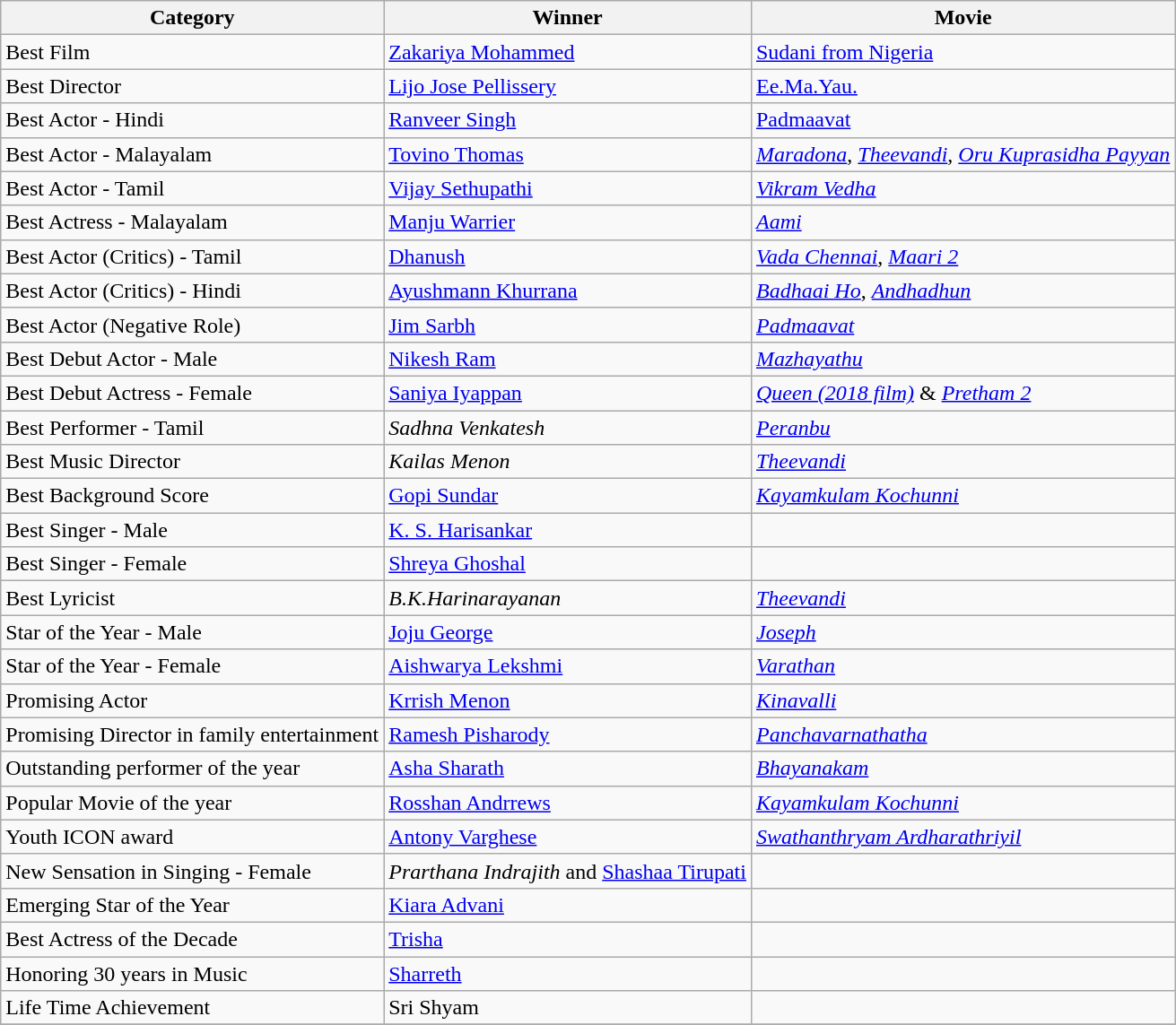<table class="wikitable">
<tr>
<th>Category</th>
<th>Winner</th>
<th>Movie</th>
</tr>
<tr>
<td>Best Film</td>
<td><a href='#'>Zakariya Mohammed</a></td>
<td><a href='#'>Sudani from Nigeria</a></td>
</tr>
<tr>
<td>Best Director</td>
<td><a href='#'>Lijo Jose Pellissery</a></td>
<td><a href='#'>Ee.Ma.Yau.</a></td>
</tr>
<tr>
<td>Best Actor - Hindi</td>
<td><a href='#'>Ranveer Singh</a></td>
<td><a href='#'>Padmaavat</a></td>
</tr>
<tr>
<td>Best Actor - Malayalam</td>
<td><a href='#'>Tovino Thomas</a></td>
<td><em><a href='#'>Maradona</a></em>, <em><a href='#'>Theevandi</a></em>, <em><a href='#'>Oru Kuprasidha Payyan</a></em></td>
</tr>
<tr>
<td>Best Actor - Tamil</td>
<td><a href='#'>Vijay Sethupathi</a></td>
<td><em><a href='#'>Vikram Vedha</a></em></td>
</tr>
<tr>
<td>Best Actress - Malayalam</td>
<td><a href='#'>Manju Warrier</a></td>
<td><em><a href='#'>Aami</a></em></td>
</tr>
<tr>
<td>Best Actor (Critics) - Tamil</td>
<td><a href='#'>Dhanush</a></td>
<td><em><a href='#'>Vada Chennai</a></em>, <em><a href='#'>Maari 2</a></em></td>
</tr>
<tr>
<td>Best Actor (Critics) - Hindi</td>
<td><a href='#'>Ayushmann Khurrana</a></td>
<td><em><a href='#'>Badhaai Ho</a></em>, <em><a href='#'>Andhadhun</a></em></td>
</tr>
<tr>
<td>Best Actor (Negative Role)</td>
<td><a href='#'>Jim Sarbh</a></td>
<td><em><a href='#'>Padmaavat</a></em></td>
</tr>
<tr>
<td>Best Debut Actor - Male</td>
<td><a href='#'>Nikesh Ram</a></td>
<td><em><a href='#'>Mazhayathu</a></em></td>
</tr>
<tr>
<td>Best Debut Actress - Female</td>
<td><a href='#'>Saniya Iyappan</a></td>
<td><em><a href='#'>Queen (2018 film)</a></em> & <em><a href='#'>Pretham 2</a></em></td>
</tr>
<tr>
<td>Best Performer - Tamil</td>
<td><em>Sadhna Venkatesh</em></td>
<td><em><a href='#'>Peranbu</a></em></td>
</tr>
<tr>
<td>Best Music Director</td>
<td><em>Kailas Menon</em></td>
<td><em><a href='#'>Theevandi</a></em></td>
</tr>
<tr>
<td>Best Background Score</td>
<td><a href='#'>Gopi Sundar</a></td>
<td><em><a href='#'>Kayamkulam Kochunni</a></em></td>
</tr>
<tr>
<td>Best Singer - Male</td>
<td><a href='#'>K. S. Harisankar</a></td>
<td></td>
</tr>
<tr>
<td>Best Singer - Female</td>
<td><a href='#'>Shreya Ghoshal</a></td>
<td></td>
</tr>
<tr>
<td>Best Lyricist</td>
<td><em>B.K.Harinarayanan</em></td>
<td><em><a href='#'>Theevandi</a></em></td>
</tr>
<tr>
<td>Star of the Year - Male</td>
<td><a href='#'>Joju George</a></td>
<td><em><a href='#'>Joseph</a></em></td>
</tr>
<tr>
<td>Star of the Year - Female</td>
<td><a href='#'>Aishwarya Lekshmi</a></td>
<td><em><a href='#'>Varathan</a></em></td>
</tr>
<tr>
<td>Promising Actor</td>
<td><a href='#'>Krrish Menon</a></td>
<td><em><a href='#'>Kinavalli</a></em></td>
</tr>
<tr>
<td>Promising Director in family entertainment</td>
<td><a href='#'>Ramesh Pisharody</a></td>
<td><em><a href='#'>Panchavarnathatha</a></em></td>
</tr>
<tr>
<td>Outstanding performer of the year</td>
<td><a href='#'>Asha Sharath</a></td>
<td><em><a href='#'>Bhayanakam</a></em></td>
</tr>
<tr>
<td>Popular Movie of the year</td>
<td><a href='#'>Rosshan Andrrews</a></td>
<td><em><a href='#'>Kayamkulam Kochunni</a></em></td>
</tr>
<tr>
<td>Youth ICON award</td>
<td><a href='#'>Antony Varghese</a></td>
<td><em><a href='#'>Swathanthryam Ardharathriyil</a></em></td>
</tr>
<tr>
<td>New Sensation in Singing - Female</td>
<td><em>Prarthana Indrajith</em> and <a href='#'>Shashaa Tirupati</a></td>
<td></td>
</tr>
<tr>
<td>Emerging Star of the Year</td>
<td><a href='#'>Kiara Advani</a></td>
<td></td>
</tr>
<tr>
<td>Best Actress of the Decade</td>
<td><a href='#'>Trisha</a></td>
<td></td>
</tr>
<tr>
<td>Honoring 30 years in Music</td>
<td><a href='#'>Sharreth</a></td>
<td></td>
</tr>
<tr>
<td>Life Time Achievement</td>
<td>Sri Shyam</td>
<td></td>
</tr>
<tr>
</tr>
</table>
